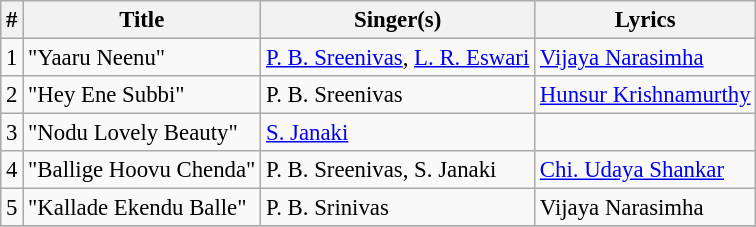<table class="wikitable" style="font-size:95%;">
<tr>
<th>#</th>
<th>Title</th>
<th>Singer(s)</th>
<th>Lyrics</th>
</tr>
<tr>
<td>1</td>
<td>"Yaaru Neenu"</td>
<td><a href='#'>P. B. Sreenivas</a>, <a href='#'>L. R. Eswari</a></td>
<td><a href='#'>Vijaya Narasimha</a></td>
</tr>
<tr>
<td>2</td>
<td>"Hey Ene Subbi"</td>
<td>P. B. Sreenivas</td>
<td><a href='#'>Hunsur Krishnamurthy</a></td>
</tr>
<tr>
<td>3</td>
<td>"Nodu Lovely Beauty" </td>
<td><a href='#'>S. Janaki</a></td>
<td></td>
</tr>
<tr>
<td>4</td>
<td>"Ballige Hoovu Chenda"</td>
<td>P. B. Sreenivas, S. Janaki</td>
<td><a href='#'>Chi. Udaya Shankar</a></td>
</tr>
<tr>
<td>5</td>
<td>"Kallade Ekendu Balle"</td>
<td>P. B. Srinivas</td>
<td>Vijaya Narasimha</td>
</tr>
<tr>
</tr>
</table>
